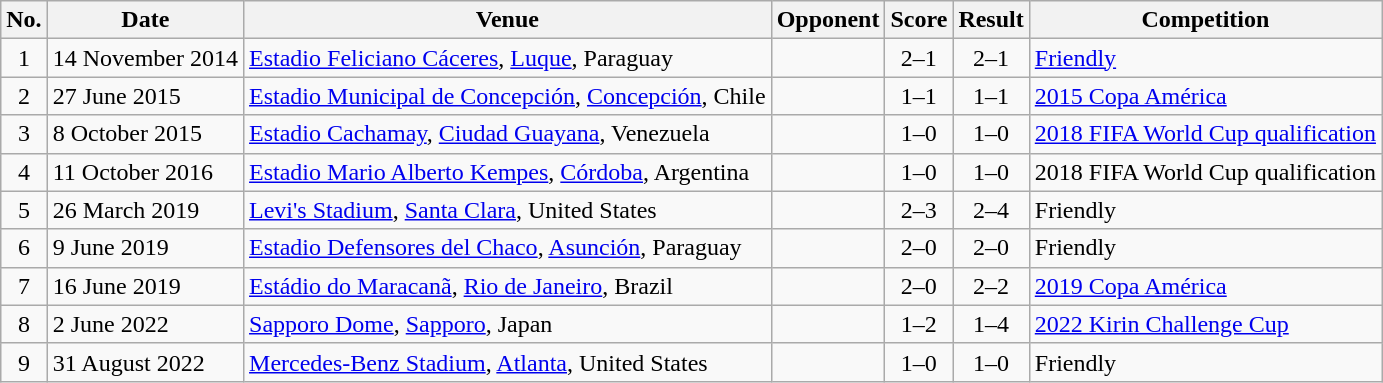<table class="wikitable sortable">
<tr>
<th scope="col">No.</th>
<th scope="col">Date</th>
<th scope="col">Venue</th>
<th scope="col">Opponent</th>
<th scope="col">Score</th>
<th scope="col">Result</th>
<th scope="col">Competition</th>
</tr>
<tr>
<td style="text-align:center">1</td>
<td>14 November 2014</td>
<td><a href='#'>Estadio Feliciano Cáceres</a>, <a href='#'>Luque</a>, Paraguay</td>
<td></td>
<td style="text-align:center">2–1</td>
<td style="text-align:center">2–1</td>
<td><a href='#'>Friendly</a></td>
</tr>
<tr>
<td style="text-align:center">2</td>
<td>27 June 2015</td>
<td><a href='#'>Estadio Municipal de Concepción</a>, <a href='#'>Concepción</a>, Chile</td>
<td></td>
<td style="text-align:center">1–1</td>
<td style="text-align:center">1–1 </td>
<td><a href='#'>2015 Copa América</a></td>
</tr>
<tr>
<td style="text-align:center">3</td>
<td>8 October 2015</td>
<td><a href='#'>Estadio Cachamay</a>, <a href='#'>Ciudad Guayana</a>, Venezuela</td>
<td></td>
<td style="text-align:center">1–0</td>
<td style="text-align:center">1–0</td>
<td><a href='#'>2018 FIFA World Cup qualification</a></td>
</tr>
<tr>
<td style="text-align:center">4</td>
<td>11 October 2016</td>
<td><a href='#'>Estadio Mario Alberto Kempes</a>, <a href='#'>Córdoba</a>, Argentina</td>
<td></td>
<td style="text-align:center">1–0</td>
<td style="text-align:center">1–0</td>
<td>2018 FIFA World Cup qualification</td>
</tr>
<tr>
<td style="text-align:center">5</td>
<td>26 March 2019</td>
<td><a href='#'>Levi's Stadium</a>, <a href='#'>Santa Clara</a>, United States</td>
<td></td>
<td style="text-align:center">2–3</td>
<td style="text-align:center">2–4</td>
<td>Friendly</td>
</tr>
<tr>
<td style="text-align:center">6</td>
<td>9 June 2019</td>
<td><a href='#'>Estadio Defensores del Chaco</a>, <a href='#'>Asunción</a>, Paraguay</td>
<td></td>
<td style="text-align:center">2–0</td>
<td style="text-align:center">2–0</td>
<td>Friendly</td>
</tr>
<tr>
<td style="text-align:center">7</td>
<td>16 June 2019</td>
<td><a href='#'>Estádio do Maracanã</a>, <a href='#'>Rio de Janeiro</a>, Brazil</td>
<td></td>
<td style="text-align:center">2–0</td>
<td style="text-align:center">2–2</td>
<td><a href='#'>2019 Copa América</a></td>
</tr>
<tr>
<td style="text-align:center">8</td>
<td>2 June 2022</td>
<td><a href='#'>Sapporo Dome</a>, <a href='#'>Sapporo</a>, Japan</td>
<td></td>
<td style="text-align:center">1–2</td>
<td style="text-align:center">1–4</td>
<td><a href='#'>2022 Kirin Challenge Cup</a></td>
</tr>
<tr>
<td style="text-align:center">9</td>
<td>31 August 2022</td>
<td><a href='#'>Mercedes-Benz Stadium</a>, <a href='#'>Atlanta</a>, United States</td>
<td></td>
<td style="text-align:center">1–0</td>
<td style="text-align:center">1–0</td>
<td>Friendly</td>
</tr>
</table>
